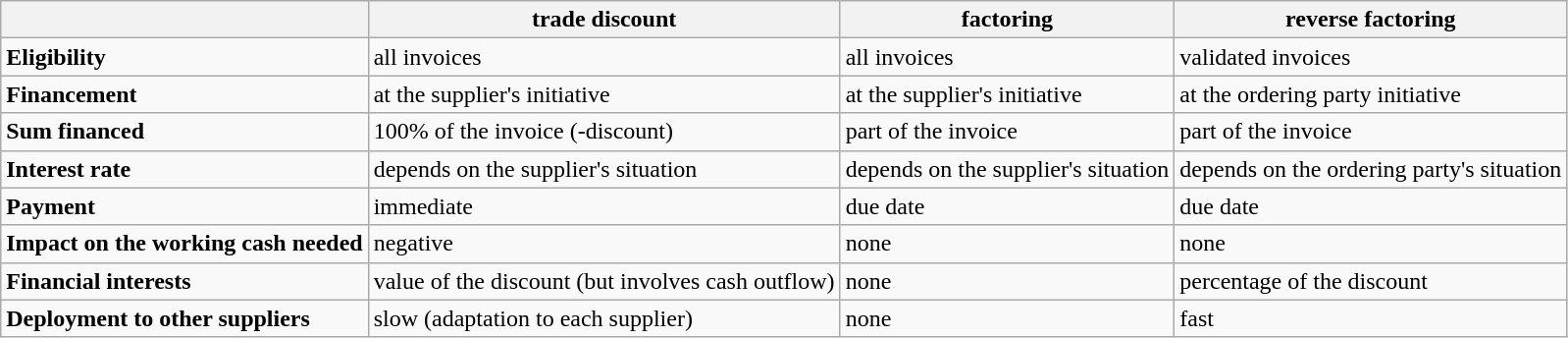<table class="wikitable">
<tr>
<th></th>
<th>trade discount</th>
<th>factoring</th>
<th>reverse factoring</th>
</tr>
<tr>
<td><strong>Eligibility</strong></td>
<td>all invoices</td>
<td>all invoices</td>
<td>validated  invoices</td>
</tr>
<tr>
<td><strong>Financement</strong></td>
<td>at the supplier's initiative</td>
<td>at the supplier's initiative</td>
<td>at the ordering party initiative</td>
</tr>
<tr>
<td><strong>Sum financed</strong></td>
<td>100% of the invoice (-discount)</td>
<td>part of the invoice</td>
<td>part of the invoice</td>
</tr>
<tr>
<td><strong>Interest rate</strong></td>
<td>depends on the supplier's situation</td>
<td>depends on the supplier's situation</td>
<td>depends on the ordering party's situation</td>
</tr>
<tr>
<td><strong>Payment</strong></td>
<td>immediate</td>
<td>due date</td>
<td>due date</td>
</tr>
<tr>
<td><strong>Impact on the working cash needed</strong></td>
<td>negative</td>
<td>none</td>
<td>none</td>
</tr>
<tr>
<td><strong>Financial interests</strong></td>
<td>value of the discount (but involves cash outflow)</td>
<td>none</td>
<td>percentage of the discount</td>
</tr>
<tr>
<td><strong>Deployment to other suppliers</strong></td>
<td>slow (adaptation to each supplier)</td>
<td>none</td>
<td>fast</td>
</tr>
</table>
